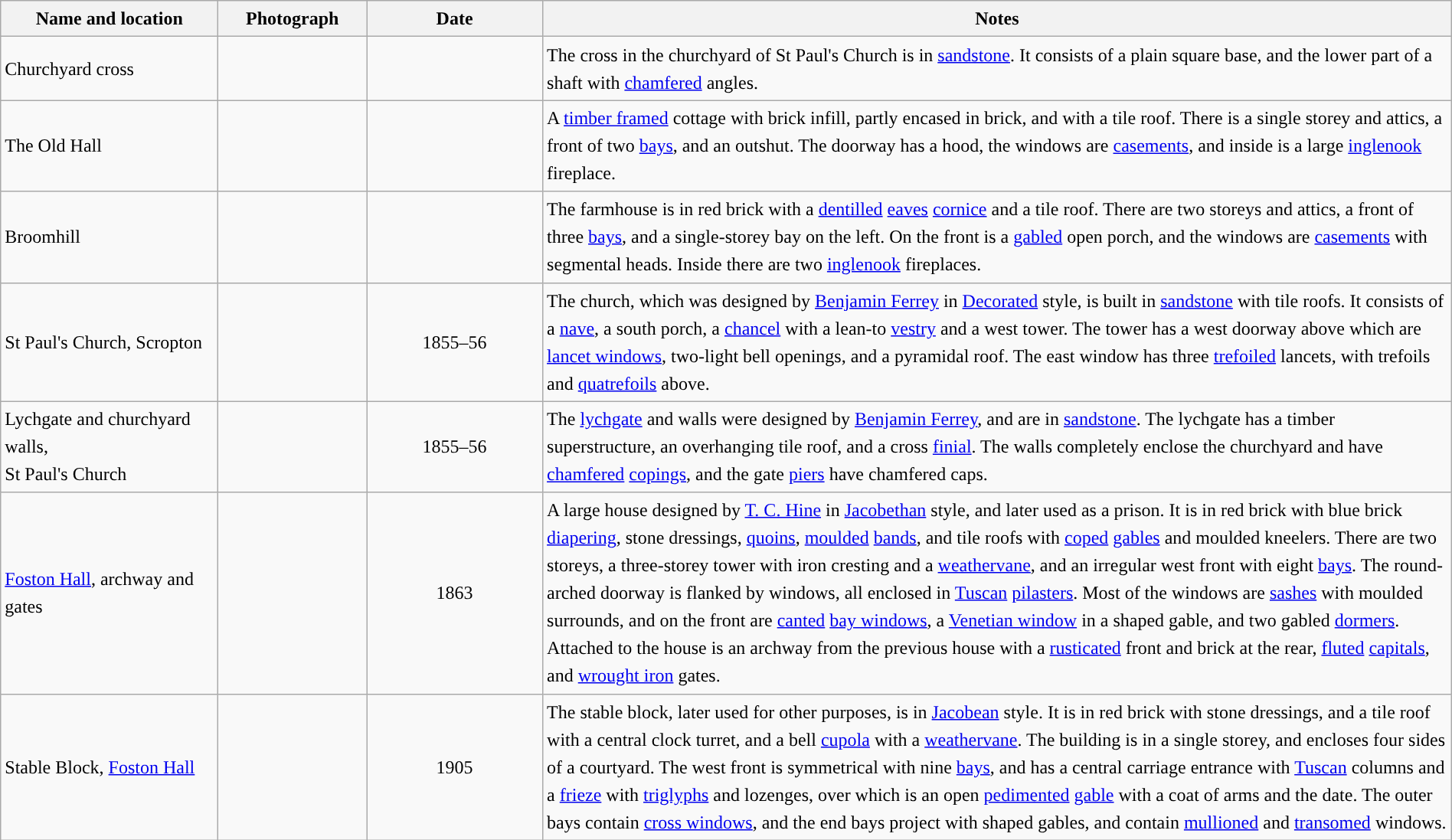<table class="wikitable sortable plainrowheaders" style="width:100%;border:0px;text-align:left;line-height:150%;">
<tr>
<th scope="col"  style="width:150px">Name and location</th>
<th scope="col"  style="width:100px" class="unsortable">Photograph</th>
<th scope="col"  style="width:120px">Date</th>
<th scope="col"  style="width:650px" class="unsortable">Notes</th>
</tr>
<tr>
<td>Churchyard cross<br><small></small></td>
<td></td>
<td align="center"></td>
<td>The cross in the churchyard of St Paul's Church is in <a href='#'>sandstone</a>.  It consists of a plain square base, and the lower part of a shaft with <a href='#'>chamfered</a> angles.</td>
</tr>
<tr>
<td>The Old Hall<br><small></small></td>
<td></td>
<td align="center"></td>
<td>A <a href='#'>timber framed</a> cottage with brick infill, partly encased in brick, and with a tile roof.  There is a single storey and attics, a front of two <a href='#'>bays</a>, and an outshut.  The doorway has a hood, the windows are <a href='#'>casements</a>, and inside is a large <a href='#'>inglenook</a> fireplace.</td>
</tr>
<tr>
<td>Broomhill<br><small></small></td>
<td></td>
<td align="center"></td>
<td>The farmhouse is in red brick with a <a href='#'>dentilled</a> <a href='#'>eaves</a> <a href='#'>cornice</a> and a tile roof.  There are two storeys and attics, a front of three <a href='#'>bays</a>, and a single-storey bay on the left.  On the front is a <a href='#'>gabled</a> open porch, and the windows are <a href='#'>casements</a> with segmental heads.  Inside there are two <a href='#'>inglenook</a> fireplaces.</td>
</tr>
<tr>
<td>St Paul's Church, Scropton<br><small></small></td>
<td></td>
<td align="center">1855–56</td>
<td>The church, which was designed by <a href='#'>Benjamin Ferrey</a> in <a href='#'>Decorated</a> style, is built in <a href='#'>sandstone</a> with tile roofs.  It consists of a <a href='#'>nave</a>, a south porch, a <a href='#'>chancel</a>  with a lean-to <a href='#'>vestry</a> and a west tower.  The tower has a west doorway above which are <a href='#'>lancet windows</a>, two-light bell openings, and a pyramidal roof.  The east window has three <a href='#'>trefoiled</a> lancets, with trefoils and <a href='#'>quatrefoils</a> above.</td>
</tr>
<tr>
<td>Lychgate and churchyard walls,<br>St Paul's Church<br><small></small></td>
<td></td>
<td align="center">1855–56</td>
<td>The <a href='#'>lychgate</a> and walls were designed by <a href='#'>Benjamin Ferrey</a>, and are in <a href='#'>sandstone</a>.  The lychgate has a timber superstructure, an overhanging tile roof, and a cross <a href='#'>finial</a>.  The walls completely enclose the churchyard and have <a href='#'>chamfered</a> <a href='#'>copings</a>, and the gate <a href='#'>piers</a> have chamfered caps.</td>
</tr>
<tr>
<td><a href='#'>Foston Hall</a>, archway and gates<br><small></small></td>
<td></td>
<td align="center">1863</td>
<td>A large house designed by <a href='#'>T. C. Hine</a> in <a href='#'>Jacobethan</a> style, and later used as a prison.  It is in red brick with blue brick <a href='#'>diapering</a>, stone dressings, <a href='#'>quoins</a>, <a href='#'>moulded</a> <a href='#'>bands</a>, and tile roofs with <a href='#'>coped</a> <a href='#'>gables</a> and moulded kneelers.  There are two storeys, a three-storey tower with iron cresting and a <a href='#'>weathervane</a>, and an irregular west front with eight <a href='#'>bays</a>.  The round-arched doorway is flanked by windows, all enclosed in <a href='#'>Tuscan</a> <a href='#'>pilasters</a>.  Most of the windows are <a href='#'>sashes</a> with moulded surrounds, and on the front are <a href='#'>canted</a> <a href='#'>bay windows</a>, a <a href='#'>Venetian window</a> in a shaped gable, and two gabled <a href='#'>dormers</a>.  Attached to the house is an archway from the previous house with a <a href='#'>rusticated</a> front and brick at the rear, <a href='#'>fluted</a> <a href='#'>capitals</a>, and <a href='#'>wrought iron</a> gates.</td>
</tr>
<tr>
<td>Stable Block, <a href='#'>Foston Hall</a><br><small></small></td>
<td></td>
<td align="center">1905</td>
<td>The stable block, later used for other purposes, is in <a href='#'>Jacobean</a> style.  It is in red brick with stone dressings, and a tile roof with a central clock turret, and a bell <a href='#'>cupola</a> with a <a href='#'>weathervane</a>.  The building is in a single storey, and encloses four sides of a courtyard.  The west front is symmetrical with nine <a href='#'>bays</a>, and has a central carriage entrance with <a href='#'>Tuscan</a> columns and a <a href='#'>frieze</a> with <a href='#'>triglyphs</a> and lozenges, over which is an open <a href='#'>pedimented</a> <a href='#'>gable</a> with a coat of arms and the date.  The outer bays contain <a href='#'>cross windows</a>, and the end bays project with shaped gables, and contain <a href='#'>mullioned</a> and <a href='#'>transomed</a> windows.</td>
</tr>
<tr>
</tr>
</table>
